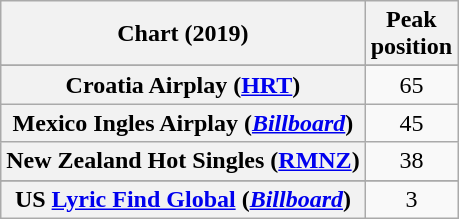<table class="wikitable sortable plainrowheaders" style="text-align:center">
<tr>
<th scope="col">Chart (2019)</th>
<th scope="col">Peak<br>position</th>
</tr>
<tr>
</tr>
<tr>
</tr>
<tr>
<th scope="row">Croatia Airplay (<a href='#'>HRT</a>)</th>
<td>65</td>
</tr>
<tr>
<th scope="row">Mexico Ingles Airplay (<em><a href='#'>Billboard</a></em>)</th>
<td>45</td>
</tr>
<tr>
<th scope="row">New Zealand Hot Singles (<a href='#'>RMNZ</a>)</th>
<td>38</td>
</tr>
<tr>
</tr>
<tr>
</tr>
<tr>
</tr>
<tr>
</tr>
<tr>
<th scope="row">US <a href='#'>Lyric Find Global</a> (<em><a href='#'>Billboard</a></em>)</th>
<td>3</td>
</tr>
</table>
